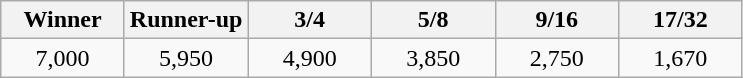<table class="wikitable">
<tr>
<th width=75>Winner</th>
<th width=75>Runner-up</th>
<th width=75>3/4</th>
<th width=75>5/8</th>
<th width=75>9/16</th>
<th width=75>17/32</th>
</tr>
<tr>
<td align=center>7,000</td>
<td align=center>5,950</td>
<td align=center>4,900</td>
<td align=center>3,850</td>
<td align=center>2,750</td>
<td align=center>1,670</td>
</tr>
</table>
